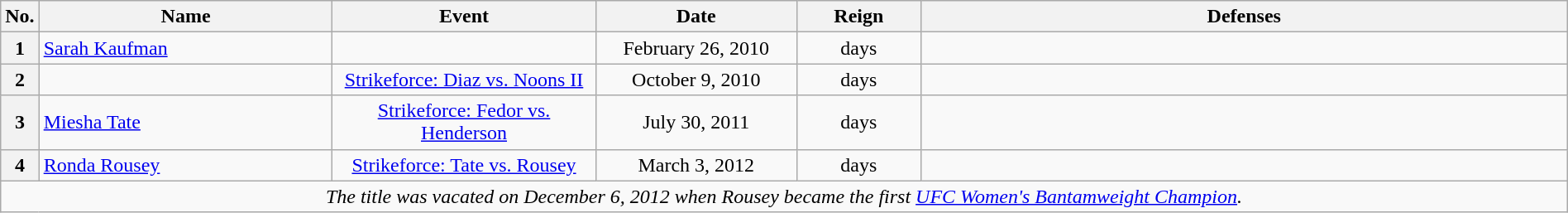<table class="wikitable" width=100% style="text-align: center;">
<tr>
<th width=1%>No.</th>
<th width=19%>Name</th>
<th width=17%>Event</th>
<th width=13%>Date</th>
<th width=8%>Reign</th>
<th width=50%>Defenses</th>
</tr>
<tr>
<th>1</th>
<td align=left> <a href='#'>Sarah Kaufman</a><br></td>
<td><br></td>
<td>February 26, 2010</td>
<td> days</td>
<td align=left></td>
</tr>
<tr>
<th>2</th>
<td align=left></td>
<td><a href='#'>Strikeforce: Diaz vs. Noons II</a><br></td>
<td>October 9, 2010</td>
<td> days</td>
<td align=left></td>
</tr>
<tr>
<th>3</th>
<td align=left> <a href='#'>Miesha Tate</a></td>
<td><a href='#'>Strikeforce: Fedor vs. Henderson</a><br></td>
<td>July 30, 2011</td>
<td> days</td>
<td></td>
</tr>
<tr>
<th>4</th>
<td align=left> <a href='#'>Ronda Rousey</a></td>
<td><a href='#'>Strikeforce: Tate vs. Rousey</a><br></td>
<td>March 3, 2012</td>
<td> days</td>
<td align=left></td>
</tr>
<tr>
<td align=center colspan=6><em>The title was vacated on December 6, 2012 when Rousey became the first <a href='#'>UFC Women's Bantamweight Champion</a>.</em></td>
</tr>
</table>
